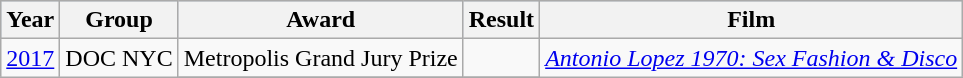<table class="wikitable">
<tr style="background:#b0c4de; text-align:center;">
<th>Year</th>
<th>Group</th>
<th>Award</th>
<th>Result</th>
<th>Film</th>
</tr>
<tr>
<td rowspan="4"><a href='#'>2017</a></td>
<td rowspan="2">DOC NYC</td>
<td>Metropolis Grand Jury Prize</td>
<td></td>
<td rowspan="4"><em><a href='#'>Antonio Lopez 1970: Sex Fashion & Disco</a></em></td>
</tr>
<tr>
</tr>
</table>
